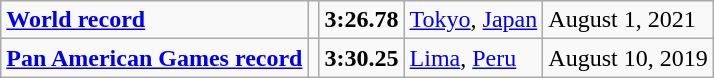<table class="wikitable">
<tr>
<td><strong><a href='#'>World record</a></strong></td>
<td></td>
<td><strong>3:26.78</strong></td>
<td><a href='#'>Tokyo</a>, <a href='#'>Japan</a></td>
<td>August 1, 2021</td>
</tr>
<tr>
<td><strong><a href='#'>Pan American Games record</a></strong></td>
<td></td>
<td><strong>3:30.25</strong></td>
<td><a href='#'>Lima</a>, <a href='#'>Peru</a></td>
<td>August 10, 2019</td>
</tr>
</table>
